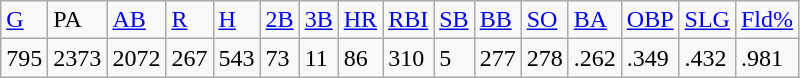<table class="wikitable">
<tr>
<td><a href='#'>G</a></td>
<td>PA</td>
<td><a href='#'>AB</a></td>
<td><a href='#'>R</a></td>
<td><a href='#'>H</a></td>
<td><a href='#'>2B</a></td>
<td><a href='#'>3B</a></td>
<td><a href='#'>HR</a></td>
<td><a href='#'>RBI</a></td>
<td><a href='#'>SB</a></td>
<td><a href='#'>BB</a></td>
<td><a href='#'>SO</a></td>
<td><a href='#'>BA</a></td>
<td><a href='#'>OBP</a></td>
<td><a href='#'>SLG</a></td>
<td><a href='#'>Fld%</a></td>
</tr>
<tr>
<td>795</td>
<td>2373</td>
<td>2072</td>
<td>267</td>
<td>543</td>
<td>73</td>
<td>11</td>
<td>86</td>
<td>310</td>
<td>5</td>
<td>277</td>
<td>278</td>
<td>.262</td>
<td>.349</td>
<td>.432</td>
<td>.981</td>
</tr>
</table>
